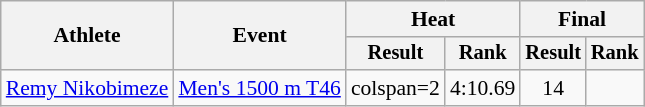<table class="wikitable" style="font-size:90%">
<tr>
<th rowspan="2">Athlete</th>
<th rowspan="2">Event</th>
<th colspan="2">Heat</th>
<th colspan="2">Final</th>
</tr>
<tr style="font-size:95%">
<th>Result</th>
<th>Rank</th>
<th>Result</th>
<th>Rank</th>
</tr>
<tr align=center>
<td align=left><a href='#'>Remy Nikobimeze</a></td>
<td align=left><a href='#'>Men's 1500 m T46</a></td>
<td>colspan=2 </td>
<td>4:10.69</td>
<td>14</td>
</tr>
</table>
